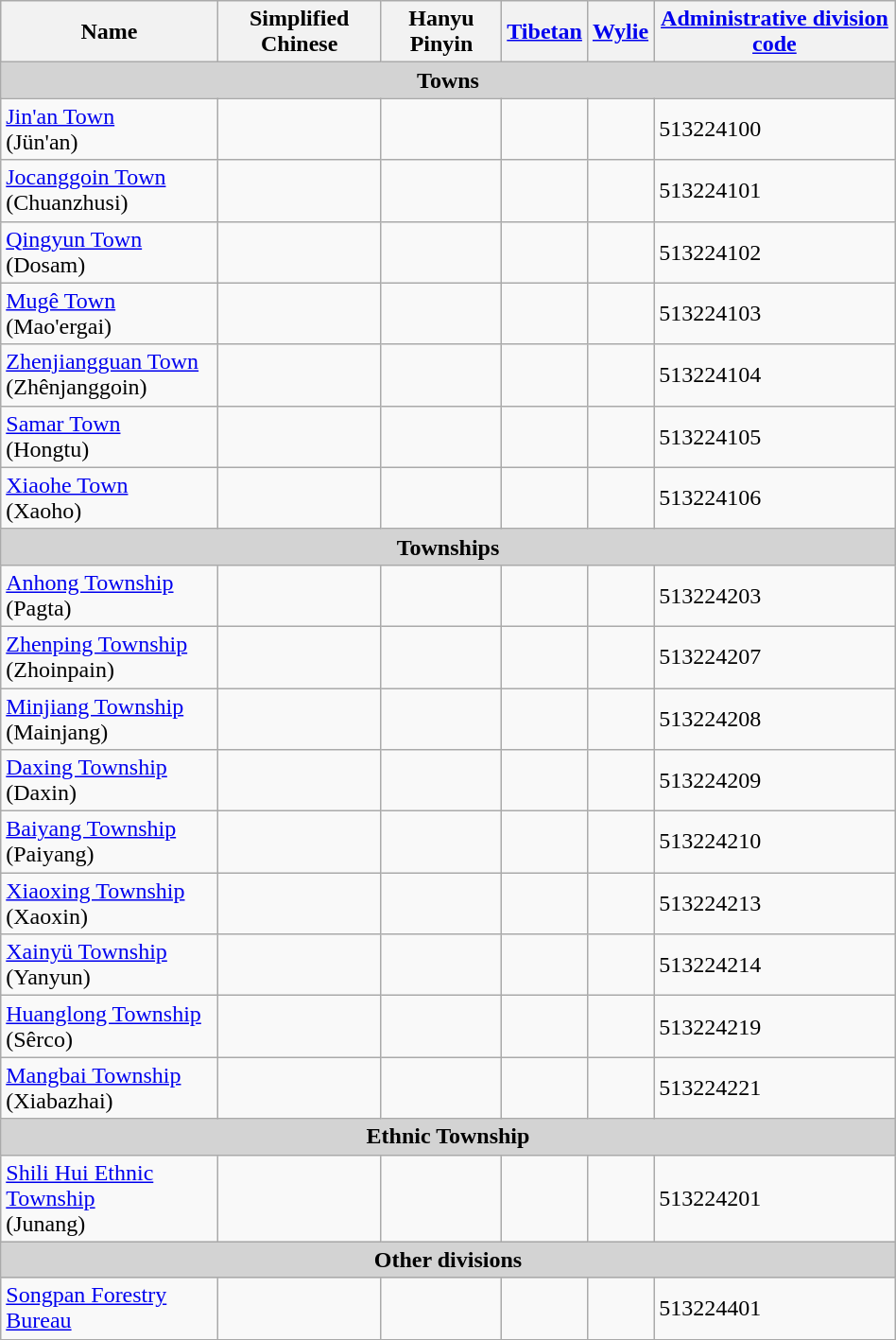<table class="wikitable" align="center" style="width:50%; border="1">
<tr>
<th>Name</th>
<th>Simplified Chinese</th>
<th>Hanyu Pinyin</th>
<th><a href='#'>Tibetan</a></th>
<th><a href='#'>Wylie</a></th>
<th><a href='#'>Administrative division code</a></th>
</tr>
<tr>
<td colspan="7"  style="text-align:center; background:#d3d3d3;"><strong>Towns</strong></td>
</tr>
<tr --------->
<td><a href='#'>Jin'an Town</a><br>(Jün'an)</td>
<td></td>
<td></td>
<td></td>
<td></td>
<td>513224100</td>
</tr>
<tr>
<td><a href='#'>Jocanggoin Town</a><br>(Chuanzhusi)</td>
<td></td>
<td></td>
<td></td>
<td></td>
<td>513224101</td>
</tr>
<tr>
<td><a href='#'>Qingyun Town</a><br>(Dosam)</td>
<td></td>
<td></td>
<td></td>
<td></td>
<td>513224102</td>
</tr>
<tr>
<td><a href='#'>Mugê Town</a><br>(Mao'ergai)</td>
<td></td>
<td></td>
<td></td>
<td></td>
<td>513224103</td>
</tr>
<tr>
<td><a href='#'>Zhenjiangguan Town</a><br>(Zhênjanggoin)</td>
<td></td>
<td></td>
<td></td>
<td></td>
<td>513224104</td>
</tr>
<tr>
<td><a href='#'>Samar Town</a><br>(Hongtu)</td>
<td></td>
<td></td>
<td></td>
<td></td>
<td>513224105</td>
</tr>
<tr>
<td><a href='#'>Xiaohe Town</a><br>(Xaoho)</td>
<td></td>
<td></td>
<td></td>
<td></td>
<td>513224106</td>
</tr>
<tr --------->
<td colspan="7"  style="text-align:center; background:#d3d3d3;"><strong>Townships</strong></td>
</tr>
<tr --------->
<td><a href='#'>Anhong Township</a><br>(Pagta)</td>
<td></td>
<td></td>
<td></td>
<td></td>
<td>513224203</td>
</tr>
<tr>
<td><a href='#'>Zhenping Township</a><br>(Zhoinpain)</td>
<td></td>
<td></td>
<td></td>
<td></td>
<td>513224207</td>
</tr>
<tr>
<td><a href='#'>Minjiang Township</a><br>(Mainjang)</td>
<td></td>
<td></td>
<td></td>
<td></td>
<td>513224208</td>
</tr>
<tr>
<td><a href='#'>Daxing Township</a><br>(Daxin)</td>
<td></td>
<td></td>
<td></td>
<td></td>
<td>513224209</td>
</tr>
<tr>
<td><a href='#'>Baiyang Township</a><br>(Paiyang)</td>
<td></td>
<td></td>
<td></td>
<td></td>
<td>513224210</td>
</tr>
<tr>
<td><a href='#'>Xiaoxing Township</a><br>(Xaoxin)</td>
<td></td>
<td></td>
<td></td>
<td></td>
<td>513224213</td>
</tr>
<tr>
<td><a href='#'>Xainyü Township</a><br>(Yanyun)</td>
<td></td>
<td></td>
<td></td>
<td></td>
<td>513224214</td>
</tr>
<tr>
<td><a href='#'>Huanglong Township</a><br>(Sêrco)</td>
<td></td>
<td></td>
<td></td>
<td></td>
<td>513224219</td>
</tr>
<tr>
<td><a href='#'>Mangbai Township</a><br>(Xiabazhai)</td>
<td></td>
<td></td>
<td></td>
<td></td>
<td>513224221</td>
</tr>
<tr --------->
<td colspan="7"  style="text-align:center; background:#d3d3d3;"><strong>Ethnic Township</strong></td>
</tr>
<tr --------->
<td><a href='#'>Shili Hui Ethnic Township</a><br>(Junang)</td>
<td></td>
<td></td>
<td></td>
<td></td>
<td>513224201</td>
</tr>
<tr --------->
<td colspan="7"  style="text-align:center; background:#d3d3d3;"><strong>Other divisions</strong></td>
</tr>
<tr --------->
<td><a href='#'>Songpan Forestry Bureau</a></td>
<td></td>
<td></td>
<td></td>
<td></td>
<td>513224401</td>
</tr>
<tr>
</tr>
</table>
